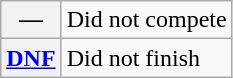<table class="wikitable">
<tr>
<th scope="row">—</th>
<td>Did not compete</td>
</tr>
<tr>
<th scope="row"><a href='#'>DNF</a></th>
<td>Did not finish</td>
</tr>
</table>
